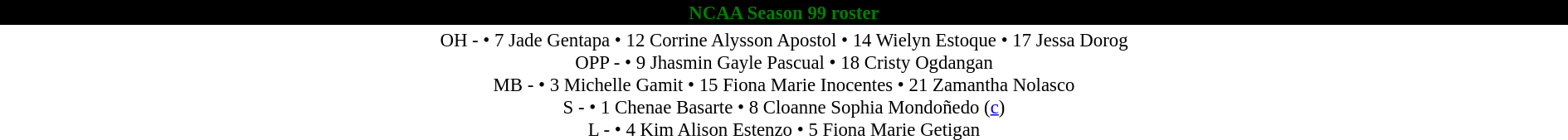<table class='toccolours mw-collapsible mw-collapsed' width=100% style=font-size:95%>
<tr>
<th style="background: black; color: green; text-align: center"><strong>NCAA Season 99 roster</strong></th>
</tr>
<tr align=center>
<td>OH - • 7 Jade Gentapa • 12 Corrine Alysson Apostol • 14 Wielyn Estoque • 17 Jessa Dorog <br> OPP - • 9 Jhasmin Gayle Pascual • 18 Cristy Ogdangan <br> MB - • 3 Michelle Gamit  • 15 Fiona Marie Inocentes • 21 Zamantha Nolasco <br> S - • 1 Chenae Basarte • 8 Cloanne Sophia Mondoñedo (<a href='#'>c</a>) <br> L - • 4 Kim Alison Estenzo • 5 Fiona Marie Getigan</td>
</tr>
</table>
